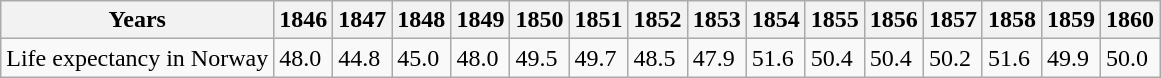<table class="wikitable">
<tr>
<th>Years</th>
<th>1846</th>
<th>1847</th>
<th>1848</th>
<th>1849</th>
<th>1850</th>
<th>1851</th>
<th>1852</th>
<th>1853</th>
<th>1854</th>
<th>1855</th>
<th>1856</th>
<th>1857</th>
<th>1858</th>
<th>1859</th>
<th>1860</th>
</tr>
<tr>
<td>Life expectancy in Norway</td>
<td>48.0</td>
<td>44.8</td>
<td>45.0</td>
<td>48.0</td>
<td>49.5</td>
<td>49.7</td>
<td>48.5</td>
<td>47.9</td>
<td>51.6</td>
<td>50.4</td>
<td>50.4</td>
<td>50.2</td>
<td>51.6</td>
<td>49.9</td>
<td>50.0</td>
</tr>
</table>
